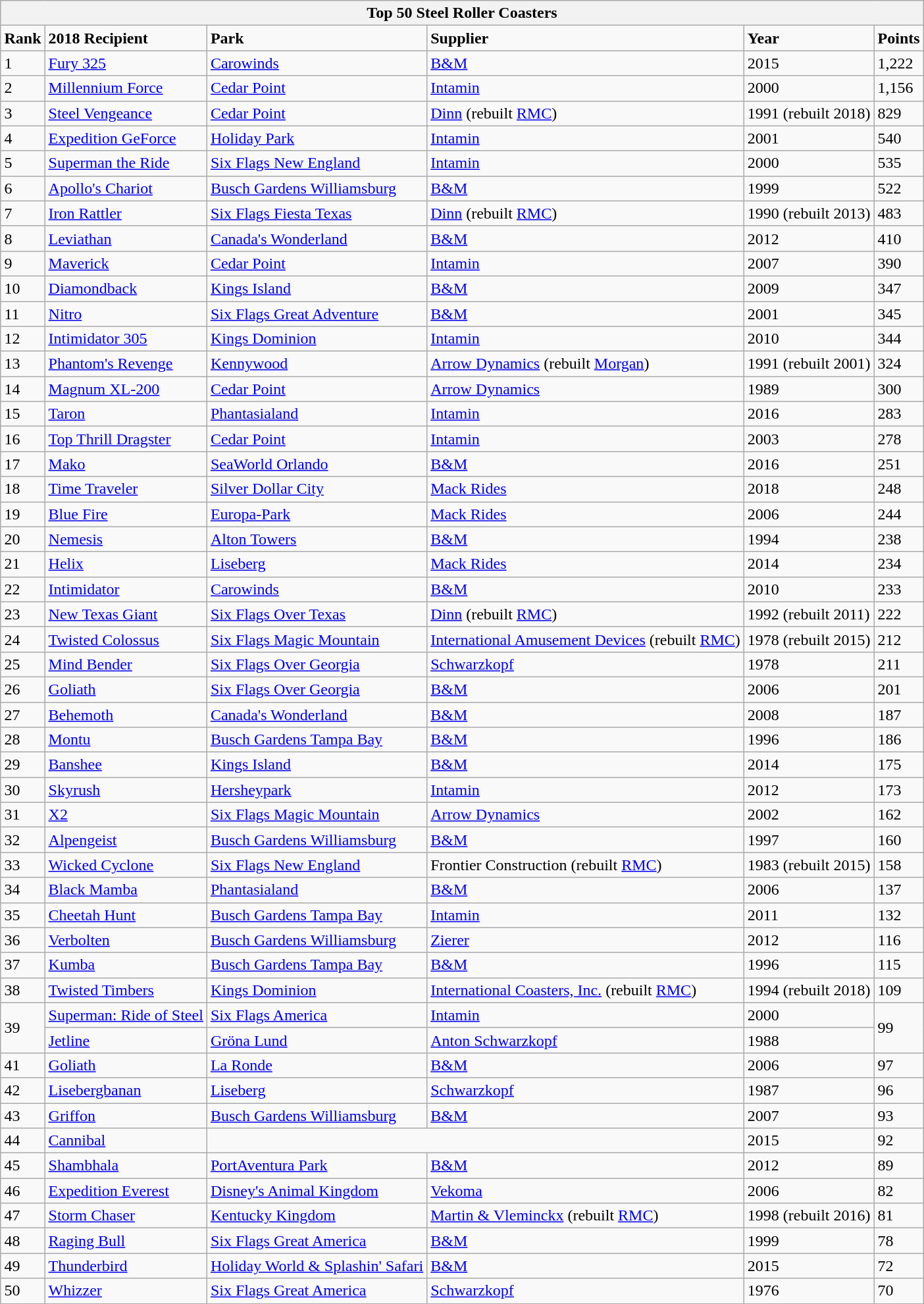<table class="wikitable" style="margin:1em auto;">
<tr>
<th colspan="500">Top 50 Steel Roller Coasters</th>
</tr>
<tr>
<td><strong>Rank</strong></td>
<td><strong>2018 Recipient</strong></td>
<td><strong>Park</strong></td>
<td><strong>Supplier</strong></td>
<td><strong>Year</strong></td>
<td><strong>Points</strong></td>
</tr>
<tr>
<td>1</td>
<td><a href='#'>Fury 325</a></td>
<td><a href='#'>Carowinds</a></td>
<td><a href='#'>B&M</a></td>
<td>2015</td>
<td>1,222</td>
</tr>
<tr>
<td>2</td>
<td><a href='#'>Millennium Force</a></td>
<td><a href='#'>Cedar Point</a></td>
<td><a href='#'>Intamin</a></td>
<td>2000</td>
<td>1,156</td>
</tr>
<tr>
<td>3</td>
<td><a href='#'>Steel Vengeance</a></td>
<td><a href='#'>Cedar Point</a></td>
<td><a href='#'>Dinn</a> (rebuilt <a href='#'>RMC</a>)</td>
<td>1991 (rebuilt 2018)</td>
<td>829</td>
</tr>
<tr>
<td>4</td>
<td><a href='#'>Expedition GeForce</a></td>
<td><a href='#'>Holiday Park</a></td>
<td><a href='#'>Intamin</a></td>
<td>2001</td>
<td>540</td>
</tr>
<tr>
<td>5</td>
<td><a href='#'>Superman the Ride</a></td>
<td><a href='#'>Six Flags New England</a></td>
<td><a href='#'>Intamin</a></td>
<td>2000</td>
<td>535</td>
</tr>
<tr>
<td>6</td>
<td><a href='#'>Apollo's Chariot</a></td>
<td><a href='#'>Busch Gardens Williamsburg</a></td>
<td><a href='#'>B&M</a></td>
<td>1999</td>
<td>522</td>
</tr>
<tr>
<td>7</td>
<td><a href='#'>Iron Rattler</a></td>
<td><a href='#'>Six Flags Fiesta Texas</a></td>
<td><a href='#'>Dinn</a> (rebuilt <a href='#'>RMC</a>)</td>
<td>1990 (rebuilt 2013)</td>
<td>483</td>
</tr>
<tr>
<td>8</td>
<td><a href='#'>Leviathan</a></td>
<td><a href='#'>Canada's Wonderland</a></td>
<td><a href='#'>B&M</a></td>
<td>2012</td>
<td>410</td>
</tr>
<tr>
<td>9</td>
<td><a href='#'>Maverick</a></td>
<td><a href='#'>Cedar Point</a></td>
<td><a href='#'>Intamin</a></td>
<td>2007</td>
<td>390</td>
</tr>
<tr>
<td>10</td>
<td><a href='#'>Diamondback</a></td>
<td><a href='#'>Kings Island</a></td>
<td><a href='#'>B&M</a></td>
<td>2009</td>
<td>347</td>
</tr>
<tr>
<td>11</td>
<td><a href='#'>Nitro</a></td>
<td><a href='#'>Six Flags Great Adventure</a></td>
<td><a href='#'>B&M</a></td>
<td>2001</td>
<td>345</td>
</tr>
<tr>
<td>12</td>
<td><a href='#'>Intimidator 305</a></td>
<td><a href='#'>Kings Dominion</a></td>
<td><a href='#'>Intamin</a></td>
<td>2010</td>
<td>344</td>
</tr>
<tr>
<td>13</td>
<td><a href='#'>Phantom's Revenge</a></td>
<td><a href='#'>Kennywood</a></td>
<td><a href='#'>Arrow Dynamics</a> (rebuilt <a href='#'>Morgan</a>)</td>
<td>1991 (rebuilt 2001)</td>
<td>324</td>
</tr>
<tr>
<td>14</td>
<td><a href='#'>Magnum XL-200</a></td>
<td><a href='#'>Cedar Point</a></td>
<td><a href='#'>Arrow Dynamics</a></td>
<td>1989</td>
<td>300</td>
</tr>
<tr>
<td>15</td>
<td><a href='#'>Taron</a></td>
<td><a href='#'>Phantasialand</a></td>
<td><a href='#'>Intamin</a></td>
<td>2016</td>
<td>283</td>
</tr>
<tr>
<td>16</td>
<td><a href='#'>Top Thrill Dragster</a></td>
<td><a href='#'>Cedar Point</a></td>
<td><a href='#'>Intamin</a></td>
<td>2003</td>
<td>278</td>
</tr>
<tr>
<td>17</td>
<td><a href='#'>Mako</a></td>
<td><a href='#'>SeaWorld Orlando</a></td>
<td><a href='#'>B&M</a></td>
<td>2016</td>
<td>251</td>
</tr>
<tr>
<td>18</td>
<td><a href='#'>Time Traveler</a></td>
<td><a href='#'>Silver Dollar City</a></td>
<td><a href='#'>Mack Rides</a></td>
<td>2018</td>
<td>248</td>
</tr>
<tr>
<td>19</td>
<td><a href='#'>Blue Fire</a></td>
<td><a href='#'>Europa-Park</a></td>
<td><a href='#'>Mack Rides</a></td>
<td>2006</td>
<td>244</td>
</tr>
<tr>
<td>20</td>
<td><a href='#'>Nemesis</a></td>
<td><a href='#'>Alton Towers</a></td>
<td><a href='#'>B&M</a></td>
<td>1994</td>
<td>238</td>
</tr>
<tr>
<td>21</td>
<td><a href='#'>Helix</a></td>
<td><a href='#'>Liseberg</a></td>
<td><a href='#'>Mack Rides</a></td>
<td>2014</td>
<td>234</td>
</tr>
<tr>
<td>22</td>
<td><a href='#'>Intimidator</a></td>
<td><a href='#'>Carowinds</a></td>
<td><a href='#'>B&M</a></td>
<td>2010</td>
<td>233</td>
</tr>
<tr>
<td>23</td>
<td><a href='#'>New Texas Giant</a></td>
<td><a href='#'>Six Flags Over Texas</a></td>
<td><a href='#'>Dinn</a> (rebuilt <a href='#'>RMC</a>)</td>
<td>1992 (rebuilt 2011)</td>
<td>222</td>
</tr>
<tr>
<td>24</td>
<td><a href='#'>Twisted Colossus</a></td>
<td><a href='#'>Six Flags Magic Mountain</a></td>
<td><a href='#'>International Amusement Devices</a> (rebuilt <a href='#'>RMC</a>)</td>
<td>1978 (rebuilt 2015)</td>
<td>212</td>
</tr>
<tr>
<td>25</td>
<td><a href='#'>Mind Bender</a></td>
<td><a href='#'>Six Flags Over Georgia</a></td>
<td><a href='#'>Schwarzkopf</a></td>
<td>1978</td>
<td>211</td>
</tr>
<tr>
<td>26</td>
<td><a href='#'>Goliath</a></td>
<td><a href='#'>Six Flags Over Georgia</a></td>
<td><a href='#'>B&M</a></td>
<td>2006</td>
<td>201</td>
</tr>
<tr>
<td>27</td>
<td><a href='#'>Behemoth</a></td>
<td><a href='#'>Canada's Wonderland</a></td>
<td><a href='#'>B&M</a></td>
<td>2008</td>
<td>187</td>
</tr>
<tr>
<td>28</td>
<td><a href='#'>Montu</a></td>
<td><a href='#'>Busch Gardens Tampa Bay</a></td>
<td><a href='#'>B&M</a></td>
<td>1996</td>
<td>186</td>
</tr>
<tr>
<td>29</td>
<td><a href='#'>Banshee</a></td>
<td><a href='#'>Kings Island</a></td>
<td><a href='#'>B&M</a></td>
<td>2014</td>
<td>175</td>
</tr>
<tr>
<td>30</td>
<td><a href='#'>Skyrush</a></td>
<td><a href='#'>Hersheypark</a></td>
<td><a href='#'>Intamin</a></td>
<td>2012</td>
<td>173</td>
</tr>
<tr>
<td>31</td>
<td><a href='#'>X2</a></td>
<td><a href='#'>Six Flags Magic Mountain</a></td>
<td><a href='#'>Arrow Dynamics</a></td>
<td>2002</td>
<td>162</td>
</tr>
<tr>
<td>32</td>
<td><a href='#'>Alpengeist</a></td>
<td><a href='#'>Busch Gardens Williamsburg</a></td>
<td><a href='#'>B&M</a></td>
<td>1997</td>
<td>160</td>
</tr>
<tr>
<td>33</td>
<td><a href='#'>Wicked Cyclone</a></td>
<td><a href='#'>Six Flags New England</a></td>
<td>Frontier Construction (rebuilt <a href='#'>RMC</a>)</td>
<td>1983 (rebuilt 2015)</td>
<td>158</td>
</tr>
<tr>
<td>34</td>
<td><a href='#'>Black Mamba</a></td>
<td><a href='#'>Phantasialand</a></td>
<td><a href='#'>B&M</a></td>
<td>2006</td>
<td>137</td>
</tr>
<tr>
<td>35</td>
<td><a href='#'>Cheetah Hunt</a></td>
<td><a href='#'>Busch Gardens Tampa Bay</a></td>
<td><a href='#'>Intamin</a></td>
<td>2011</td>
<td>132</td>
</tr>
<tr>
<td>36</td>
<td><a href='#'>Verbolten</a></td>
<td><a href='#'>Busch Gardens Williamsburg</a></td>
<td><a href='#'>Zierer</a></td>
<td>2012</td>
<td>116</td>
</tr>
<tr>
<td>37</td>
<td><a href='#'>Kumba</a></td>
<td><a href='#'>Busch Gardens Tampa Bay</a></td>
<td><a href='#'>B&M</a></td>
<td>1996</td>
<td>115</td>
</tr>
<tr>
<td>38</td>
<td><a href='#'>Twisted Timbers</a></td>
<td><a href='#'>Kings Dominion</a></td>
<td><a href='#'>International Coasters, Inc.</a> (rebuilt <a href='#'>RMC</a>)</td>
<td>1994 (rebuilt 2018)</td>
<td>109</td>
</tr>
<tr>
<td rowspan="2">39</td>
<td><a href='#'>Superman: Ride of Steel</a></td>
<td><a href='#'>Six Flags America</a></td>
<td><a href='#'>Intamin</a></td>
<td>2000</td>
<td rowspan="2">99</td>
</tr>
<tr>
<td><a href='#'>Jetline</a></td>
<td><a href='#'>Gröna Lund</a></td>
<td><a href='#'>Anton Schwarzkopf</a></td>
<td>1988</td>
</tr>
<tr>
<td>41</td>
<td><a href='#'>Goliath</a></td>
<td><a href='#'>La Ronde</a></td>
<td><a href='#'>B&M</a></td>
<td>2006</td>
<td>97</td>
</tr>
<tr>
<td>42</td>
<td><a href='#'>Lisebergbanan</a></td>
<td><a href='#'>Liseberg</a></td>
<td><a href='#'>Schwarzkopf</a></td>
<td>1987</td>
<td>96</td>
</tr>
<tr>
<td>43</td>
<td><a href='#'>Griffon</a></td>
<td><a href='#'>Busch Gardens Williamsburg</a></td>
<td><a href='#'>B&M</a></td>
<td>2007</td>
<td>93</td>
</tr>
<tr>
<td>44</td>
<td><a href='#'>Cannibal</a></td>
<td colspan="2"></td>
<td>2015</td>
<td>92</td>
</tr>
<tr>
<td>45</td>
<td><a href='#'>Shambhala</a></td>
<td><a href='#'>PortAventura Park</a></td>
<td><a href='#'>B&M</a></td>
<td>2012</td>
<td>89</td>
</tr>
<tr>
<td>46</td>
<td><a href='#'>Expedition Everest</a></td>
<td><a href='#'>Disney's Animal Kingdom</a></td>
<td><a href='#'>Vekoma</a></td>
<td>2006</td>
<td>82</td>
</tr>
<tr>
<td>47</td>
<td><a href='#'>Storm Chaser</a></td>
<td><a href='#'>Kentucky Kingdom</a></td>
<td><a href='#'>Martin & Vleminckx</a> (rebuilt <a href='#'>RMC</a>)</td>
<td>1998 (rebuilt 2016)</td>
<td>81</td>
</tr>
<tr>
<td>48</td>
<td><a href='#'>Raging Bull</a></td>
<td><a href='#'>Six Flags Great America</a></td>
<td><a href='#'>B&M</a></td>
<td>1999</td>
<td>78</td>
</tr>
<tr>
<td>49</td>
<td><a href='#'>Thunderbird</a></td>
<td><a href='#'>Holiday World & Splashin' Safari</a></td>
<td><a href='#'>B&M</a></td>
<td>2015</td>
<td>72</td>
</tr>
<tr>
<td>50</td>
<td><a href='#'>Whizzer</a></td>
<td><a href='#'>Six Flags Great America</a></td>
<td><a href='#'>Schwarzkopf</a></td>
<td>1976</td>
<td>70</td>
</tr>
</table>
